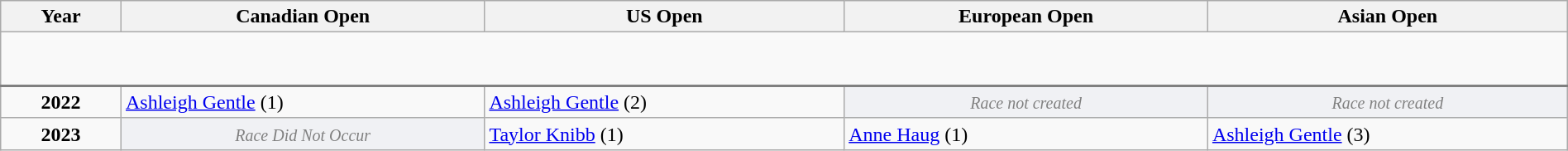<table class="wikitable sortable" style="width: 100%";>
<tr>
<th width=120>Year</th>
<th width=400>Canadian Open</th>
<th width=400>US Open</th>
<th width=400>European Open</th>
<th width=400>Asian Open</th>
</tr>
<tr style="height: 2.7em; border-bottom: 2px solid gray;">
</tr>
<tr>
<td style="text-align: center;"><strong>2022</strong></td>
<td> <a href='#'>Ashleigh Gentle</a> (1)</td>
<td> <a href='#'>Ashleigh Gentle</a> (2)</td>
<td rowspan="1" style="background: #f0f1f4; color:gray; text-align:center;" class="table-na"><small><em>Race not created</em></small></td>
<td rowspan="1" style="background: #f0f1f4; color:gray; text-align:center;" class="table-na"><small><em>Race not created</em></small></td>
</tr>
<tr>
<td style="text-align: center;"><strong>2023</strong></td>
<td rowspan="1" style="background: #f0f1f4; color:gray; text-align:center;" class="table-na"><small><em>Race Did Not Occur</em></small></td>
<td> <a href='#'>Taylor Knibb</a> (1)</td>
<td> <a href='#'>Anne Haug</a> (1)</td>
<td> <a href='#'>Ashleigh Gentle</a> (3)</td>
</tr>
</table>
